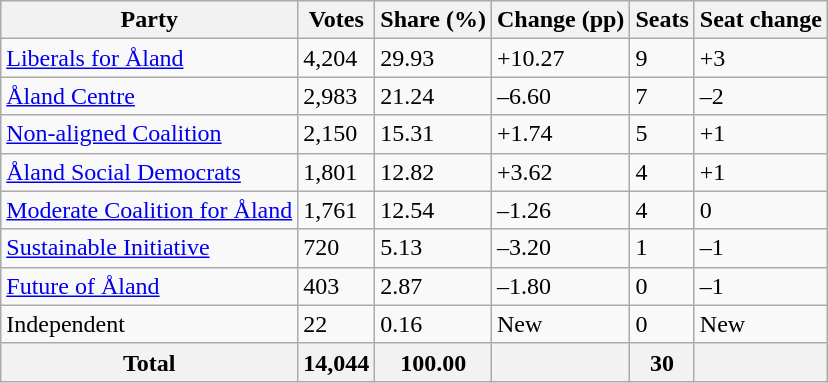<table class="wikitable sortable">
<tr>
<th>Party</th>
<th>Votes</th>
<th>Share (%)</th>
<th>Change (pp)</th>
<th>Seats</th>
<th>Seat change</th>
</tr>
<tr>
<td><a href='#'>Liberals for Åland</a></td>
<td>4,204</td>
<td>29.93</td>
<td>+10.27</td>
<td>9</td>
<td>+3</td>
</tr>
<tr>
<td><a href='#'>Åland Centre</a></td>
<td>2,983</td>
<td>21.24</td>
<td>–6.60</td>
<td>7</td>
<td>–2</td>
</tr>
<tr>
<td><a href='#'>Non-aligned Coalition</a></td>
<td>2,150</td>
<td>15.31</td>
<td>+1.74</td>
<td>5</td>
<td>+1</td>
</tr>
<tr>
<td><a href='#'>Åland Social Democrats</a></td>
<td>1,801</td>
<td>12.82</td>
<td>+3.62</td>
<td>4</td>
<td>+1</td>
</tr>
<tr>
<td><a href='#'>Moderate Coalition for Åland</a></td>
<td>1,761</td>
<td>12.54</td>
<td>–1.26</td>
<td>4</td>
<td>0</td>
</tr>
<tr>
<td><a href='#'>Sustainable Initiative</a></td>
<td>720</td>
<td>5.13</td>
<td>–3.20</td>
<td>1</td>
<td>–1</td>
</tr>
<tr>
<td><a href='#'>Future of Åland</a></td>
<td>403</td>
<td>2.87</td>
<td>–1.80</td>
<td>0</td>
<td>–1</td>
</tr>
<tr>
<td>Independent</td>
<td>22</td>
<td>0.16</td>
<td>New</td>
<td>0</td>
<td>New</td>
</tr>
<tr>
<th>Total</th>
<th>14,044</th>
<th>100.00</th>
<th></th>
<th>30</th>
<th></th>
</tr>
</table>
